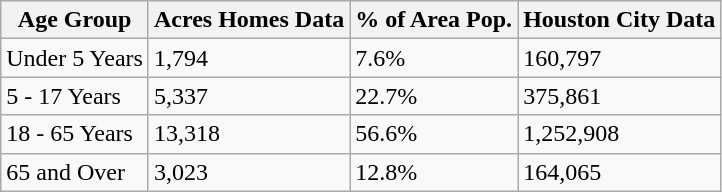<table class="wikitable">
<tr>
<th>Age Group</th>
<th>Acres Homes Data</th>
<th>% of Area Pop.</th>
<th>Houston City Data</th>
</tr>
<tr>
<td>Under 5 Years</td>
<td>1,794</td>
<td>7.6%</td>
<td>160,797</td>
</tr>
<tr>
<td>5 - 17 Years</td>
<td>5,337</td>
<td>22.7%</td>
<td>375,861</td>
</tr>
<tr>
<td>18 - 65 Years</td>
<td>13,318</td>
<td>56.6%</td>
<td>1,252,908</td>
</tr>
<tr>
<td>65 and Over</td>
<td>3,023</td>
<td>12.8%</td>
<td>164,065</td>
</tr>
</table>
